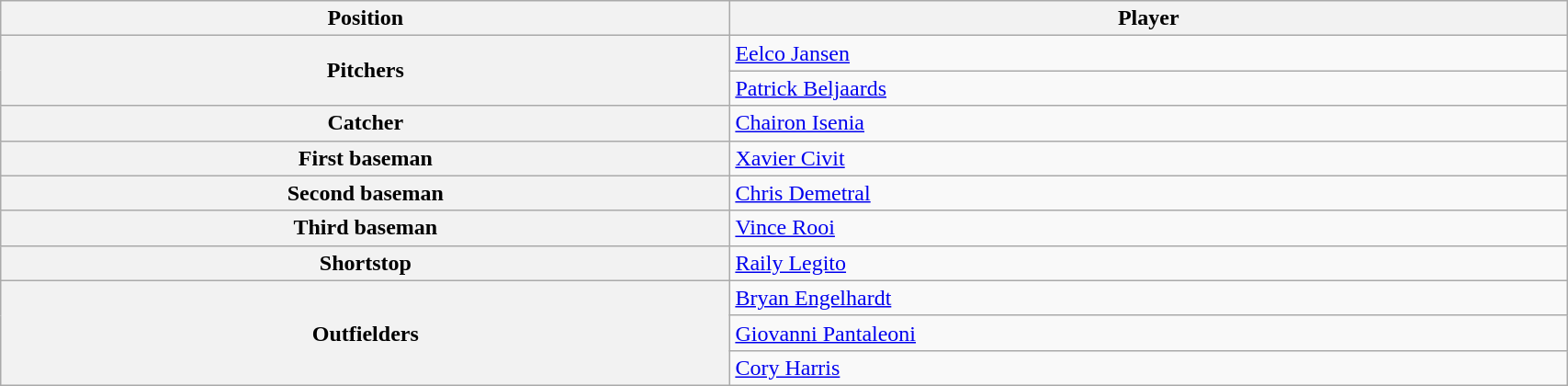<table class="wikitable" style="border-collapse:collapse; width:90%">
<tr>
<th>Position</th>
<th>Player</th>
</tr>
<tr>
<th rowspan=2>Pitchers</th>
<td> <a href='#'>Eelco Jansen</a></td>
</tr>
<tr>
<td> <a href='#'>Patrick Beljaards</a></td>
</tr>
<tr>
<th>Catcher</th>
<td> <a href='#'>Chairon Isenia</a></td>
</tr>
<tr>
<th>First baseman</th>
<td> <a href='#'>Xavier Civit</a></td>
</tr>
<tr>
<th>Second baseman</th>
<td> <a href='#'>Chris Demetral</a></td>
</tr>
<tr>
<th>Third baseman</th>
<td> <a href='#'>Vince Rooi</a></td>
</tr>
<tr>
<th>Shortstop</th>
<td> <a href='#'>Raily Legito</a></td>
</tr>
<tr>
<th rowspan=3>Outfielders</th>
<td> <a href='#'>Bryan Engelhardt</a></td>
</tr>
<tr>
<td> <a href='#'>Giovanni Pantaleoni</a></td>
</tr>
<tr>
<td> <a href='#'>Cory Harris</a></td>
</tr>
</table>
